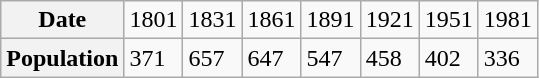<table class=wikitable>
<tr>
<th>Date</th>
<td>1801</td>
<td>1831</td>
<td>1861</td>
<td>1891</td>
<td>1921</td>
<td>1951</td>
<td>1981</td>
</tr>
<tr>
<th>Population</th>
<td>371</td>
<td>657</td>
<td>647</td>
<td>547</td>
<td>458</td>
<td>402</td>
<td>336</td>
</tr>
</table>
